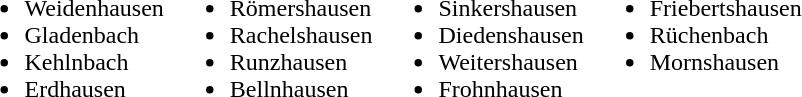<table>
<tr>
<td valign="top"><br><ul><li>Weidenhausen</li><li>Gladenbach</li><li>Kehlnbach</li><li>Erdhausen</li></ul></td>
<td valign="top"><br><ul><li>Römershausen</li><li>Rachelshausen</li><li>Runzhausen</li><li>Bellnhausen</li></ul></td>
<td valign="top"><br><ul><li>Sinkershausen</li><li>Diedenshausen</li><li>Weitershausen</li><li>Frohnhausen</li></ul></td>
<td valign="top"><br><ul><li>Friebertshausen</li><li>Rüchenbach</li><li>Mornshausen</li></ul></td>
</tr>
</table>
